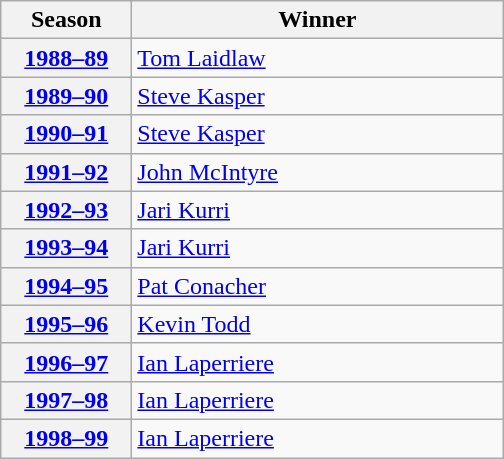<table class="wikitable">
<tr>
<th scope="col" style="width:5em">Season</th>
<th scope="col" style="width:15em">Winner</th>
</tr>
<tr>
<th scope="row"><a href='#'>1988–89</a></th>
<td><a href='#'>Tom Laidlaw</a></td>
</tr>
<tr>
<th scope="row"><a href='#'>1989–90</a></th>
<td><a href='#'>Steve Kasper</a></td>
</tr>
<tr>
<th scope="row"><a href='#'>1990–91</a></th>
<td><a href='#'>Steve Kasper</a></td>
</tr>
<tr>
<th scope="row"><a href='#'>1991–92</a></th>
<td><a href='#'>John McIntyre</a></td>
</tr>
<tr>
<th scope="row"><a href='#'>1992–93</a></th>
<td><a href='#'>Jari Kurri</a></td>
</tr>
<tr>
<th scope="row"><a href='#'>1993–94</a></th>
<td><a href='#'>Jari Kurri</a></td>
</tr>
<tr>
<th scope="row"><a href='#'>1994–95</a></th>
<td><a href='#'>Pat Conacher</a></td>
</tr>
<tr>
<th scope="row"><a href='#'>1995–96</a></th>
<td><a href='#'>Kevin Todd</a></td>
</tr>
<tr>
<th scope="row"><a href='#'>1996–97</a></th>
<td><a href='#'>Ian Laperriere</a></td>
</tr>
<tr>
<th scope="row"><a href='#'>1997–98</a></th>
<td><a href='#'>Ian Laperriere</a></td>
</tr>
<tr>
<th scope="row"><a href='#'>1998–99</a></th>
<td><a href='#'>Ian Laperriere</a></td>
</tr>
</table>
